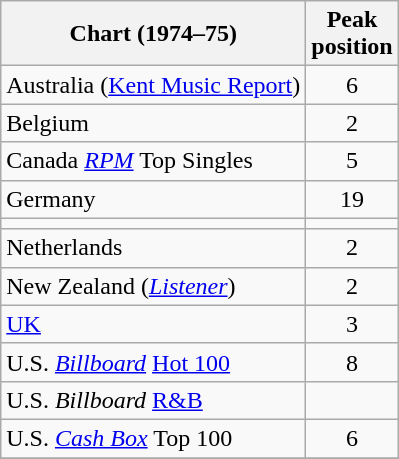<table class="wikitable sortable">
<tr>
<th>Chart (1974–75)</th>
<th>Peak<br>position</th>
</tr>
<tr>
<td>Australia (<a href='#'>Kent Music Report</a>)</td>
<td style="text-align:center;">6</td>
</tr>
<tr>
<td>Belgium</td>
<td style="text-align:center;">2</td>
</tr>
<tr>
<td>Canada <em><a href='#'>RPM</a></em> Top Singles</td>
<td style="text-align:center;">5</td>
</tr>
<tr>
<td>Germany</td>
<td style="text-align:center;">19</td>
</tr>
<tr>
<td></td>
</tr>
<tr>
<td>Netherlands</td>
<td style="text-align:center;">2</td>
</tr>
<tr>
<td>New Zealand (<em><a href='#'>Listener</a></em>)</td>
<td style="text-align:center;">2</td>
</tr>
<tr>
<td><a href='#'>UK</a></td>
<td style="text-align:center;">3</td>
</tr>
<tr>
<td>U.S. <em><a href='#'>Billboard</a></em> <a href='#'>Hot 100</a></td>
<td style="text-align:center;">8</td>
</tr>
<tr>
<td>U.S. <em>Billboard</em> <a href='#'>R&B</a></td>
<td style="text-align:center;"></td>
</tr>
<tr>
<td>U.S. <a href='#'><em>Cash Box</em></a> Top 100</td>
<td align="center">6</td>
</tr>
<tr>
</tr>
</table>
